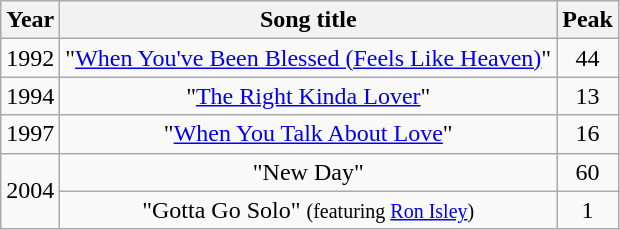<table class="wikitable" style="text-align:center;">
<tr>
<th>Year</th>
<th>Song title</th>
<th>Peak</th>
</tr>
<tr>
<td>1992</td>
<td>"<a href='#'>When You've Been Blessed (Feels Like Heaven)</a>"</td>
<td>44</td>
</tr>
<tr>
<td>1994</td>
<td>"<a href='#'>The Right Kinda Lover</a>"</td>
<td>13</td>
</tr>
<tr>
<td>1997</td>
<td>"<a href='#'>When You Talk About Love</a>"</td>
<td>16</td>
</tr>
<tr>
<td rowspan="2">2004</td>
<td>"New Day"</td>
<td>60</td>
</tr>
<tr>
<td>"Gotta Go Solo" <small>(featuring <a href='#'>Ron Isley</a>)</small></td>
<td>1</td>
</tr>
</table>
